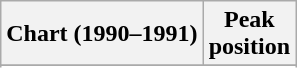<table class="wikitable sortable">
<tr>
<th align="left">Chart (1990–1991)</th>
<th align="center">Peak<br>position</th>
</tr>
<tr>
</tr>
<tr>
</tr>
</table>
